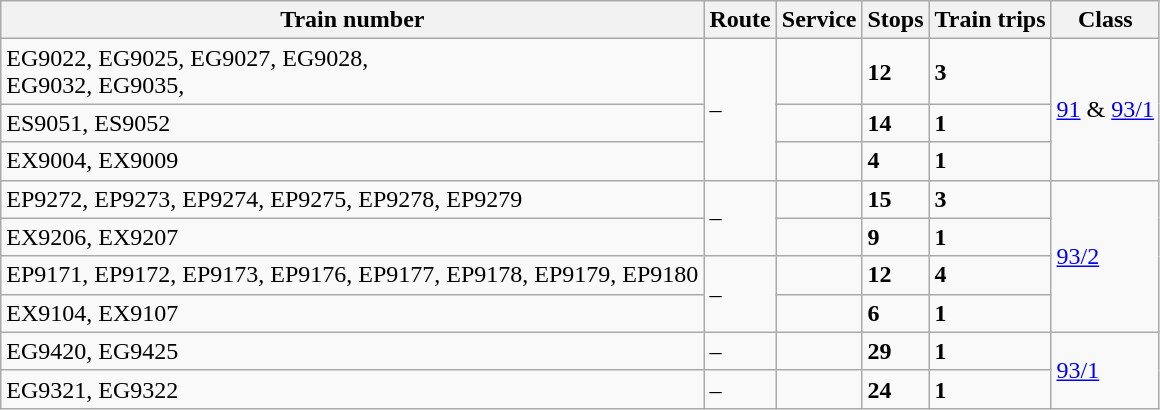<table class="wikitable">
<tr>
<th>Train number</th>
<th>Route</th>
<th>Service</th>
<th>Stops</th>
<th>Train trips</th>
<th>Class</th>
</tr>
<tr>
<td>EG9022, EG9025, EG9027, EG9028,<br>EG9032, EG9035,</td>
<td rowspan="3">–</td>
<td><strong></strong></td>
<td><strong>12</strong></td>
<td><strong>3</strong></td>
<td rowspan="3"><a href='#'>91</a> & <a href='#'>93/1</a></td>
</tr>
<tr>
<td>ES9051, ES9052</td>
<td><strong></strong></td>
<td><strong>14</strong></td>
<td><strong>1</strong></td>
</tr>
<tr>
<td>EX9004, EX9009</td>
<td><strong></strong></td>
<td><strong>4</strong></td>
<td><strong>1</strong></td>
</tr>
<tr>
<td>EP9272, EP9273, EP9274, EP9275, EP9278, EP9279</td>
<td rowspan="2">–</td>
<td><strong></strong></td>
<td><strong>15</strong></td>
<td><strong>3</strong></td>
<td rowspan="4"><a href='#'>93/2</a></td>
</tr>
<tr>
<td>EX9206, EX9207</td>
<td><strong></strong></td>
<td><strong>9</strong></td>
<td><strong>1</strong></td>
</tr>
<tr>
<td>EP9171, EP9172, EP9173, EP9176, EP9177, EP9178, EP9179, EP9180</td>
<td rowspan="2">–</td>
<td><strong></strong></td>
<td><strong>12</strong></td>
<td><strong>4</strong></td>
</tr>
<tr>
<td>EX9104, EX9107</td>
<td><strong></strong></td>
<td><strong>6</strong></td>
<td><strong>1</strong></td>
</tr>
<tr>
<td>EG9420, EG9425</td>
<td>–</td>
<td><strong></strong></td>
<td><strong>29</strong></td>
<td><strong>1</strong></td>
<td rowspan="2"><a href='#'>93/1</a></td>
</tr>
<tr>
<td>EG9321, EG9322</td>
<td>–</td>
<td><strong></strong></td>
<td><strong>24</strong></td>
<td><strong>1</strong></td>
</tr>
</table>
